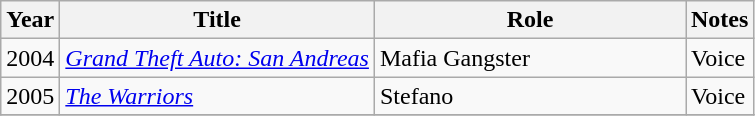<table class="wikitable sortable">
<tr>
<th>Year</th>
<th>Title</th>
<th scope="col" width="200px">Role</th>
<th>Notes</th>
</tr>
<tr>
<td>2004</td>
<td><em><a href='#'>Grand Theft Auto: San Andreas</a></em></td>
<td>Mafia Gangster</td>
<td>Voice</td>
</tr>
<tr>
<td>2005</td>
<td><em><a href='#'>The Warriors</a></em></td>
<td>Stefano</td>
<td>Voice</td>
</tr>
<tr>
</tr>
</table>
